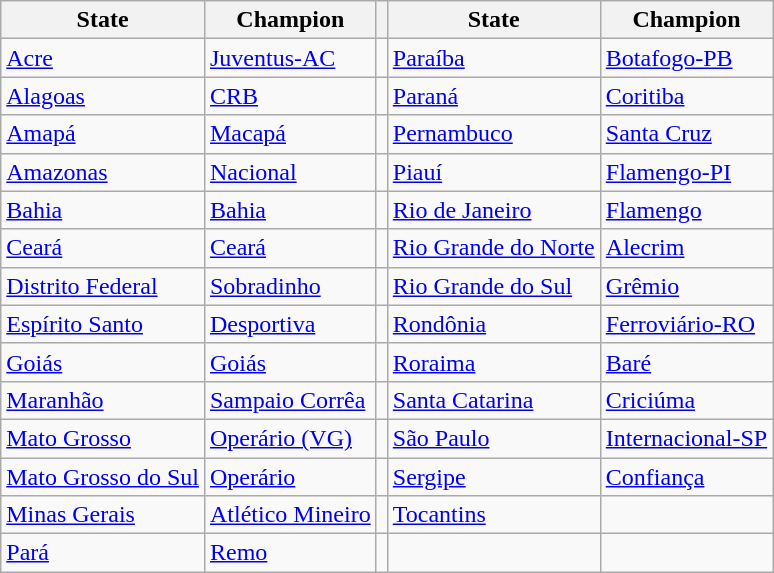<table class="wikitable">
<tr>
<th>State</th>
<th>Champion</th>
<th></th>
<th>State</th>
<th>Champion</th>
</tr>
<tr>
<td><a href='#'>Acre</a></td>
<td><a href='#'>Juventus-AC</a></td>
<td></td>
<td><a href='#'>Paraíba</a></td>
<td><a href='#'>Botafogo-PB</a></td>
</tr>
<tr>
<td><a href='#'>Alagoas</a></td>
<td><a href='#'>CRB</a></td>
<td></td>
<td><a href='#'>Paraná</a></td>
<td><a href='#'>Coritiba</a></td>
</tr>
<tr>
<td><a href='#'>Amapá</a></td>
<td><a href='#'>Macapá</a></td>
<td></td>
<td><a href='#'>Pernambuco</a></td>
<td><a href='#'>Santa Cruz</a></td>
</tr>
<tr>
<td><a href='#'>Amazonas</a></td>
<td><a href='#'>Nacional</a></td>
<td></td>
<td><a href='#'>Piauí</a></td>
<td><a href='#'>Flamengo-PI</a></td>
</tr>
<tr>
<td><a href='#'>Bahia</a></td>
<td><a href='#'>Bahia</a></td>
<td></td>
<td><a href='#'>Rio de Janeiro</a></td>
<td><a href='#'>Flamengo</a></td>
</tr>
<tr>
<td><a href='#'>Ceará</a></td>
<td><a href='#'>Ceará</a></td>
<td></td>
<td><a href='#'>Rio Grande do Norte</a></td>
<td><a href='#'>Alecrim</a></td>
</tr>
<tr>
<td><a href='#'>Distrito Federal</a></td>
<td><a href='#'>Sobradinho</a></td>
<td></td>
<td><a href='#'>Rio Grande do Sul</a></td>
<td><a href='#'>Grêmio</a></td>
</tr>
<tr>
<td><a href='#'>Espírito Santo</a></td>
<td><a href='#'>Desportiva</a></td>
<td></td>
<td><a href='#'>Rondônia</a></td>
<td><a href='#'>Ferroviário-RO</a></td>
</tr>
<tr>
<td><a href='#'>Goiás</a></td>
<td><a href='#'>Goiás</a></td>
<td></td>
<td><a href='#'>Roraima</a></td>
<td><a href='#'>Baré</a></td>
</tr>
<tr>
<td><a href='#'>Maranhão</a></td>
<td><a href='#'>Sampaio Corrêa</a></td>
<td></td>
<td><a href='#'>Santa Catarina</a></td>
<td><a href='#'>Criciúma</a></td>
</tr>
<tr>
<td><a href='#'>Mato Grosso</a></td>
<td><a href='#'>Operário (VG)</a></td>
<td></td>
<td><a href='#'>São Paulo</a></td>
<td><a href='#'>Internacional-SP</a></td>
</tr>
<tr>
<td><a href='#'>Mato Grosso do Sul</a></td>
<td><a href='#'>Operário</a></td>
<td></td>
<td><a href='#'>Sergipe</a></td>
<td><a href='#'>Confiança</a></td>
</tr>
<tr>
<td><a href='#'>Minas Gerais</a></td>
<td><a href='#'>Atlético Mineiro</a></td>
<td></td>
<td><a href='#'>Tocantins</a></td>
<td></td>
</tr>
<tr>
<td><a href='#'>Pará</a></td>
<td><a href='#'>Remo</a></td>
<td></td>
<td></td>
<td></td>
</tr>
</table>
